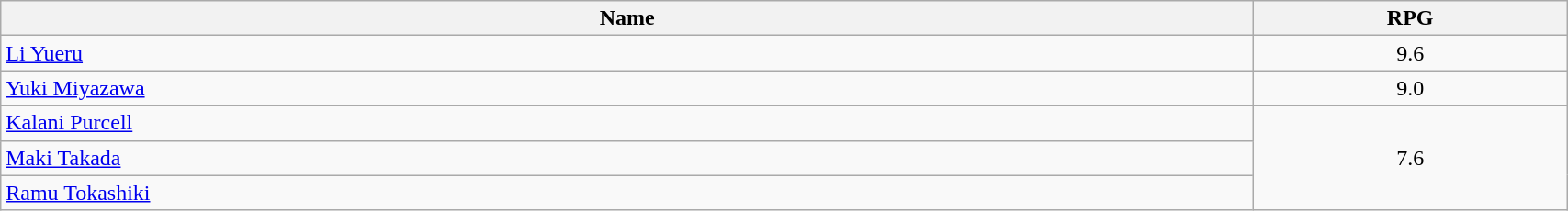<table class=wikitable width="90%">
<tr>
<th width="80%">Name</th>
<th width="20%">RPG</th>
</tr>
<tr>
<td> <a href='#'>Li Yueru</a></td>
<td align=center>9.6</td>
</tr>
<tr>
<td> <a href='#'>Yuki Miyazawa</a></td>
<td align=center>9.0</td>
</tr>
<tr>
<td> <a href='#'>Kalani Purcell</a></td>
<td align=center rowspan=3>7.6</td>
</tr>
<tr>
<td> <a href='#'>Maki Takada</a></td>
</tr>
<tr>
<td> <a href='#'>Ramu Tokashiki</a></td>
</tr>
</table>
